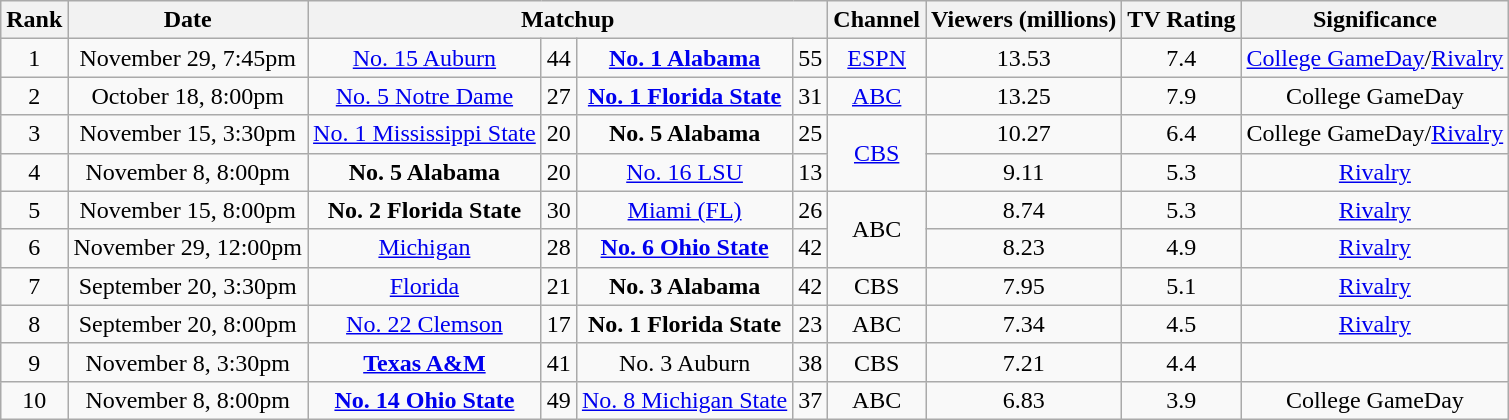<table class="wikitable" style="text-align:center;">
<tr>
<th>Rank</th>
<th>Date</th>
<th colspan=4>Matchup</th>
<th>Channel</th>
<th>Viewers (millions)</th>
<th>TV Rating </th>
<th>Significance</th>
</tr>
<tr>
<td>1</td>
<td>November 29, 7:45pm</td>
<td><a href='#'>No. 15 Auburn</a></td>
<td>44</td>
<td><strong><a href='#'>No. 1 Alabama</a></strong></td>
<td>55</td>
<td><a href='#'>ESPN</a></td>
<td>13.53</td>
<td>7.4</td>
<td><a href='#'>College GameDay</a>/<a href='#'>Rivalry</a></td>
</tr>
<tr>
<td>2</td>
<td>October 18, 8:00pm</td>
<td><a href='#'>No. 5 Notre Dame</a></td>
<td>27</td>
<td><strong><a href='#'>No. 1 Florida State</a></strong></td>
<td>31</td>
<td><a href='#'>ABC</a></td>
<td>13.25</td>
<td>7.9</td>
<td>College GameDay</td>
</tr>
<tr>
<td>3</td>
<td>November 15, 3:30pm</td>
<td><a href='#'>No. 1 Mississippi State</a></td>
<td>20</td>
<td><strong>No. 5 Alabama</strong></td>
<td>25</td>
<td rowspan=2><a href='#'>CBS</a></td>
<td>10.27</td>
<td>6.4</td>
<td>College GameDay/<a href='#'>Rivalry</a></td>
</tr>
<tr>
<td>4</td>
<td>November 8, 8:00pm</td>
<td><strong>No. 5 Alabama</strong></td>
<td>20</td>
<td><a href='#'>No. 16 LSU</a></td>
<td>13</td>
<td>9.11</td>
<td>5.3</td>
<td><a href='#'>Rivalry</a></td>
</tr>
<tr>
<td>5</td>
<td>November 15, 8:00pm</td>
<td><strong>No. 2 Florida State</strong></td>
<td>30</td>
<td><a href='#'>Miami (FL)</a></td>
<td>26</td>
<td rowspan=2>ABC</td>
<td>8.74</td>
<td>5.3</td>
<td><a href='#'>Rivalry</a></td>
</tr>
<tr>
<td>6</td>
<td>November 29, 12:00pm</td>
<td><a href='#'>Michigan</a></td>
<td>28</td>
<td><strong><a href='#'>No. 6 Ohio State</a></strong></td>
<td>42</td>
<td>8.23</td>
<td>4.9</td>
<td><a href='#'>Rivalry</a></td>
</tr>
<tr>
<td>7</td>
<td>September 20, 3:30pm</td>
<td><a href='#'>Florida</a></td>
<td>21</td>
<td><strong>No. 3 Alabama</strong></td>
<td>42</td>
<td>CBS</td>
<td>7.95</td>
<td>5.1</td>
<td><a href='#'>Rivalry</a></td>
</tr>
<tr>
<td>8</td>
<td>September 20, 8:00pm</td>
<td><a href='#'>No. 22 Clemson</a></td>
<td>17</td>
<td><strong>No. 1 Florida State</strong></td>
<td>23</td>
<td>ABC</td>
<td>7.34</td>
<td>4.5</td>
<td><a href='#'>Rivalry</a></td>
</tr>
<tr>
<td>9</td>
<td>November 8, 3:30pm</td>
<td><strong><a href='#'>Texas A&M</a></strong></td>
<td>41</td>
<td>No. 3 Auburn</td>
<td>38</td>
<td>CBS</td>
<td>7.21</td>
<td>4.4</td>
<td></td>
</tr>
<tr>
<td>10</td>
<td>November 8, 8:00pm</td>
<td><strong><a href='#'>No. 14 Ohio State</a></strong></td>
<td>49</td>
<td><a href='#'>No. 8 Michigan State</a></td>
<td>37</td>
<td>ABC</td>
<td>6.83</td>
<td>3.9</td>
<td>College GameDay</td>
</tr>
</table>
